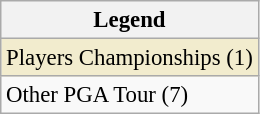<table class="wikitable" style="font-size:95%;">
<tr>
<th>Legend</th>
</tr>
<tr style="background:#f2ecce;">
<td>Players Championships (1)</td>
</tr>
<tr>
<td>Other PGA Tour (7)</td>
</tr>
</table>
